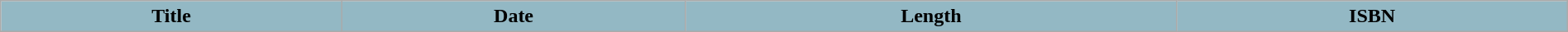<table class="wikitable" style="width:100%; margin:auto;">
<tr>
<th style="background: #93B8C4;">Title</th>
<th style="background: #93B8C4;">Date</th>
<th style="background: #93B8C4;">Length</th>
<th style="background: #93B8C4;">ISBN<br>



</th>
</tr>
</table>
